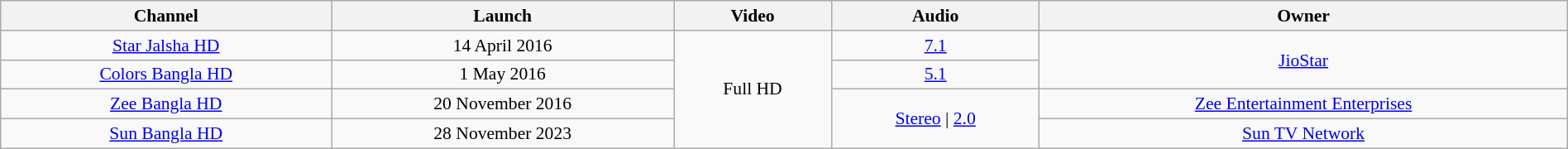<table class="wikitable sortable" style="border-collapse:collapse; font-size: 90%; text-align:center" width="100%">
<tr>
<th>Channel</th>
<th>Launch</th>
<th>Video</th>
<th>Audio</th>
<th>Owner</th>
</tr>
<tr>
<td><a href='#'>Star Jalsha HD</a></td>
<td>14 April 2016</td>
<td rowspan="4">Full HD</td>
<td><a href='#'>7.1</a></td>
<td rowspan="2"><a href='#'>JioStar</a></td>
</tr>
<tr>
<td><a href='#'>Colors Bangla HD</a></td>
<td>1 May 2016</td>
<td><a href='#'>5.1</a></td>
</tr>
<tr>
<td><a href='#'>Zee Bangla HD</a></td>
<td>20 November 2016</td>
<td rowspan="2"><a href='#'>Stereo</a> | <a href='#'>2.0</a></td>
<td><a href='#'>Zee Entertainment Enterprises</a></td>
</tr>
<tr>
<td><a href='#'>Sun Bangla HD</a></td>
<td>28 November 2023</td>
<td><a href='#'>Sun TV Network</a></td>
</tr>
</table>
